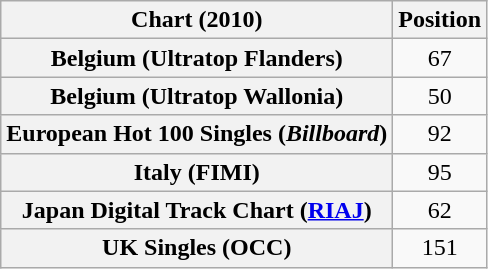<table class="wikitable sortable plainrowheaders" style="text-align:center">
<tr>
<th scope="col">Chart (2010)</th>
<th scope="col">Position</th>
</tr>
<tr>
<th scope="row">Belgium (Ultratop Flanders)</th>
<td>67</td>
</tr>
<tr>
<th scope="row">Belgium (Ultratop Wallonia)</th>
<td>50</td>
</tr>
<tr>
<th scope="row">European Hot 100 Singles (<em>Billboard</em>)</th>
<td>92</td>
</tr>
<tr>
<th scope="row">Italy (FIMI)</th>
<td>95</td>
</tr>
<tr>
<th scope="row">Japan Digital Track Chart (<a href='#'>RIAJ</a>)</th>
<td>62</td>
</tr>
<tr>
<th scope="row">UK Singles (OCC)</th>
<td>151</td>
</tr>
</table>
